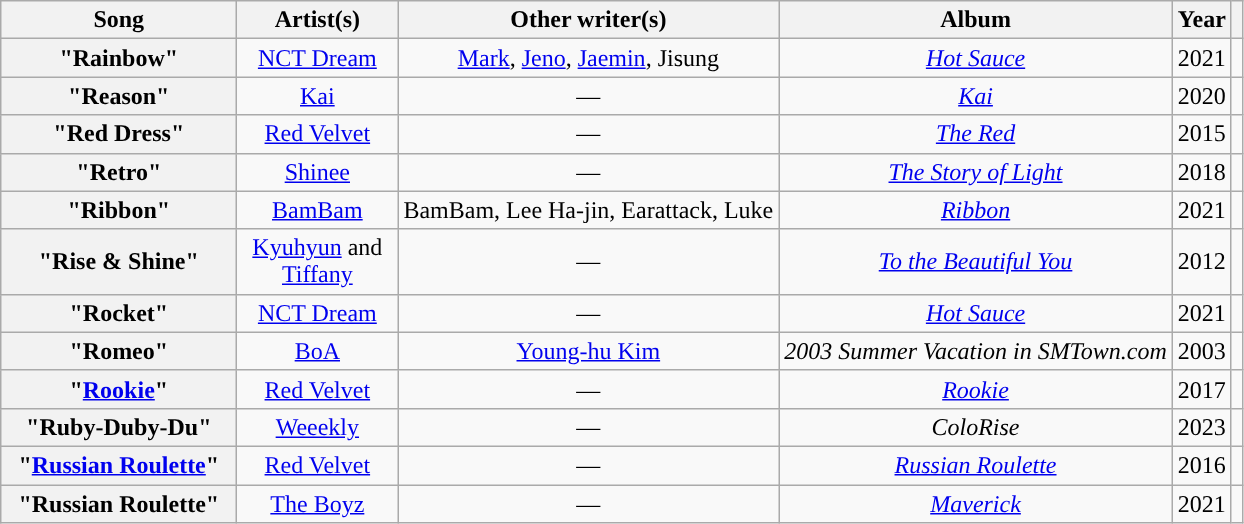<table class="wikitable sortable plainrowheaders" style="text-align:center;">
<tr>
<th scope="col" width="150">Song</th>
<th scope="col" width="100">Artist(s)</th>
<th scope="col" class="unsortable">Other writer(s)</th>
<th scope="col" data-sort-type="text">Album</th>
<th scope="col">Year</th>
<th scope="col" class="unsortable"></th>
</tr>
<tr>
<th scope="row">"Rainbow"</th>
<td><a href='#'>NCT Dream</a></td>
<td><a href='#'>Mark</a>, <a href='#'>Jeno</a>, <a href='#'>Jaemin</a>, Jisung</td>
<td><em><a href='#'>Hot Sauce</a></em></td>
<td>2021</td>
<td style="text-align:center;"></td>
</tr>
<tr>
<th scope="row">"Reason"</th>
<td><a href='#'>Kai</a></td>
<td>—</td>
<td><em><a href='#'>Kai</a></em></td>
<td>2020</td>
<td style="text-align:center;"></td>
</tr>
<tr>
<th scope="row">"Red Dress"</th>
<td><a href='#'>Red Velvet</a></td>
<td>—</td>
<td><em><a href='#'>The Red</a></em></td>
<td>2015</td>
<td style="text-align:center;"></td>
</tr>
<tr>
<th scope="row">"Retro"</th>
<td><a href='#'>Shinee</a></td>
<td>—</td>
<td><em><a href='#'>The Story of Light</a></em></td>
<td>2018</td>
<td style="text-align:center;"></td>
</tr>
<tr>
<th scope="row">"Ribbon"</th>
<td><a href='#'>BamBam</a></td>
<td>BamBam, Lee Ha-jin, Earattack, Luke</td>
<td><em><a href='#'>Ribbon</a></em></td>
<td>2021</td>
<td style="text-align:center;"></td>
</tr>
<tr>
<th scope="row">"Rise & Shine"</th>
<td><a href='#'>Kyuhyun</a> and <a href='#'>Tiffany</a></td>
<td>—</td>
<td><em><a href='#'>To the Beautiful You</a></em></td>
<td>2012</td>
<td style="text-align:center;"></td>
</tr>
<tr>
<th scope="row">"Rocket"</th>
<td><a href='#'>NCT Dream</a></td>
<td>—</td>
<td><em><a href='#'>Hot Sauce</a></em></td>
<td>2021</td>
<td style="text-align:center;"></td>
</tr>
<tr>
<th scope="row">"Romeo"</th>
<td><a href='#'>BoA</a></td>
<td><a href='#'>Young-hu Kim</a></td>
<td><em>2003 Summer Vacation in SMTown.com</em></td>
<td>2003</td>
<td style="text-align:center;"></td>
</tr>
<tr>
<th scope="row">"<a href='#'>Rookie</a>"</th>
<td><a href='#'>Red Velvet</a></td>
<td>—</td>
<td><em><a href='#'>Rookie</a></em></td>
<td>2017</td>
<td style="text-align:center;"></td>
</tr>
<tr>
<th scope="row">"Ruby-Duby-Du"</th>
<td><a href='#'>Weeekly</a></td>
<td>—</td>
<td><em>ColoRise</em></td>
<td>2023</td>
<td style="text-align:center;"></td>
</tr>
<tr>
<th scope="row">"<a href='#'>Russian Roulette</a>"</th>
<td><a href='#'>Red Velvet</a></td>
<td>—</td>
<td><em><a href='#'>Russian Roulette</a></em></td>
<td>2016</td>
<td style="text-align:center;"></td>
</tr>
<tr>
<th scope="row">"Russian Roulette"</th>
<td><a href='#'>The Boyz</a></td>
<td>—</td>
<td><em><a href='#'>Maverick</a></em></td>
<td>2021</td>
<td style="text-align:center;"></td>
</tr>
</table>
